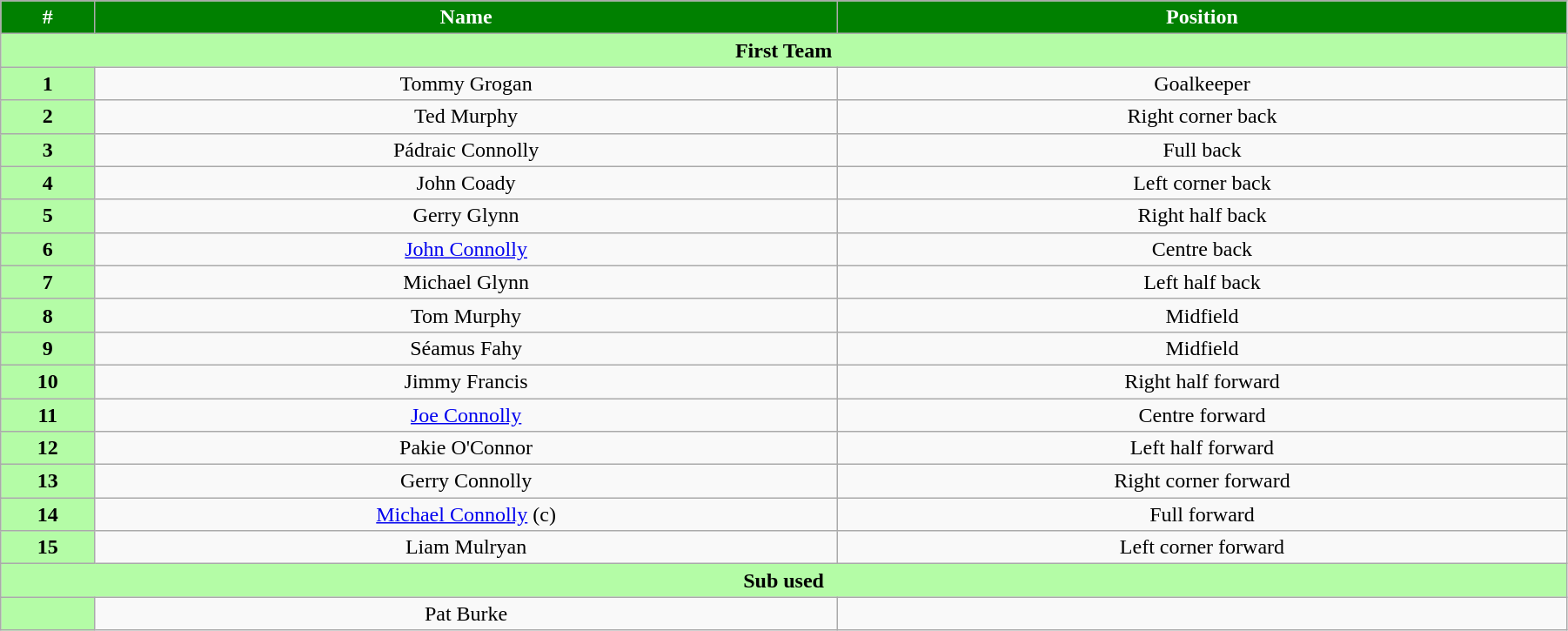<table class="wikitable" width="95%">
<tr style="text-align:center;background:green;color:white;">
<td width="6%"><strong>#</strong></td>
<td><strong>Name</strong></td>
<td><strong>Position</strong></td>
</tr>
<tr style="text-align:center;background:#B4FCA6;">
<td colspan="5"><strong>First Team</strong></td>
</tr>
<tr style="text-align:center;">
<td style="background:#B4FCA6;"><strong>1</strong></td>
<td>Tommy Grogan</td>
<td>Goalkeeper</td>
</tr>
<tr style="text-align:center;">
<td style="background:#B4FCA6;"><strong>2</strong></td>
<td>Ted Murphy</td>
<td>Right corner back</td>
</tr>
<tr style="text-align:center;">
<td style="background:#B4FCA6;"><strong>3</strong></td>
<td>Pádraic Connolly</td>
<td>Full back</td>
</tr>
<tr style="text-align:center;">
<td style="background:#B4FCA6;"><strong>4</strong></td>
<td>John Coady</td>
<td>Left corner back</td>
</tr>
<tr style="text-align:center;">
<td style="background:#B4FCA6;"><strong>5</strong></td>
<td>Gerry Glynn</td>
<td>Right half back</td>
</tr>
<tr style="text-align:center;">
<td style="background:#B4FCA6;"><strong>6</strong></td>
<td><a href='#'>John Connolly</a></td>
<td>Centre back</td>
</tr>
<tr style="text-align:center;">
<td style="background:#B4FCA6;"><strong>7</strong></td>
<td>Michael Glynn</td>
<td>Left half back</td>
</tr>
<tr style="text-align:center;">
<td style="background:#B4FCA6;"><strong>8</strong></td>
<td>Tom Murphy</td>
<td>Midfield</td>
</tr>
<tr style="text-align:center;">
<td style="background:#B4FCA6;"><strong>9</strong></td>
<td>Séamus Fahy</td>
<td>Midfield</td>
</tr>
<tr style="text-align:center;">
<td style="background:#B4FCA6;"><strong>10</strong></td>
<td>Jimmy Francis</td>
<td>Right half forward</td>
</tr>
<tr style="text-align:center;">
<td style="background:#B4FCA6;"><strong>11</strong></td>
<td><a href='#'>Joe Connolly</a></td>
<td>Centre forward</td>
</tr>
<tr style="text-align:center;">
<td style="background:#B4FCA6;"><strong>12</strong></td>
<td>Pakie O'Connor</td>
<td>Left half forward</td>
</tr>
<tr style="text-align:center;">
<td style="background:#B4FCA6;"><strong>13</strong></td>
<td>Gerry Connolly</td>
<td>Right corner forward</td>
</tr>
<tr style="text-align:center;">
<td style="background:#B4FCA6;"><strong>14</strong></td>
<td><a href='#'>Michael Connolly</a> (c)</td>
<td>Full forward</td>
</tr>
<tr style="text-align:center;">
<td style="background:#B4FCA6;"><strong>15</strong></td>
<td>Liam Mulryan</td>
<td>Left corner forward</td>
</tr>
<tr style="text-align:center;background:#B4FCA6;">
<td colspan="5"><strong>Sub used</strong></td>
</tr>
<tr style="text-align:center;">
<td style="background:#B4FCA6;"></td>
<td>Pat Burke</td>
</tr>
</table>
